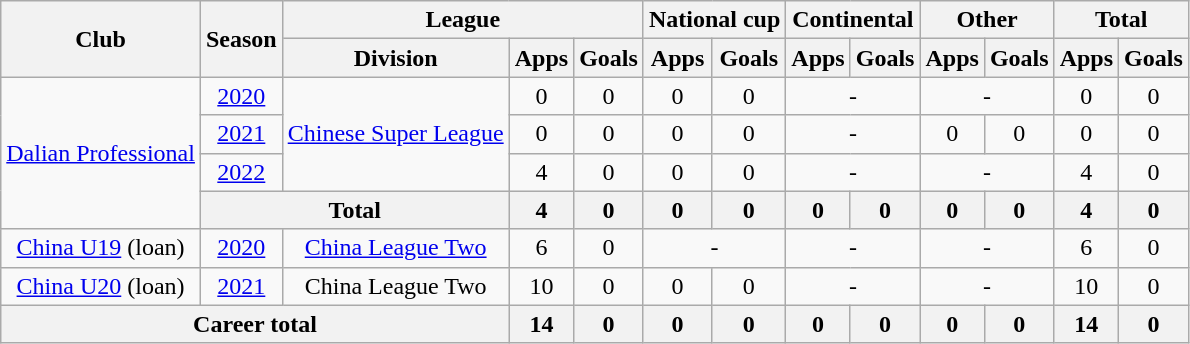<table class="wikitable" style="text-align: center">
<tr>
<th rowspan="2">Club</th>
<th rowspan="2">Season</th>
<th colspan="3">League</th>
<th colspan="2">National cup</th>
<th colspan="2">Continental</th>
<th colspan="2">Other</th>
<th colspan="2">Total</th>
</tr>
<tr>
<th>Division</th>
<th>Apps</th>
<th>Goals</th>
<th>Apps</th>
<th>Goals</th>
<th>Apps</th>
<th>Goals</th>
<th>Apps</th>
<th>Goals</th>
<th>Apps</th>
<th>Goals</th>
</tr>
<tr>
<td rowspan="4"><a href='#'>Dalian Professional</a></td>
<td><a href='#'>2020</a></td>
<td rowspan="3"><a href='#'>Chinese Super League</a></td>
<td>0</td>
<td>0</td>
<td>0</td>
<td>0</td>
<td colspan="2">-</td>
<td colspan="2">-</td>
<td>0</td>
<td>0</td>
</tr>
<tr>
<td><a href='#'>2021</a></td>
<td>0</td>
<td>0</td>
<td>0</td>
<td>0</td>
<td colspan="2">-</td>
<td>0</td>
<td>0</td>
<td>0</td>
<td>0</td>
</tr>
<tr>
<td><a href='#'>2022</a></td>
<td>4</td>
<td>0</td>
<td>0</td>
<td>0</td>
<td colspan="2">-</td>
<td colspan="2">-</td>
<td>4</td>
<td>0</td>
</tr>
<tr>
<th colspan="2">Total</th>
<th>4</th>
<th>0</th>
<th>0</th>
<th>0</th>
<th>0</th>
<th>0</th>
<th>0</th>
<th>0</th>
<th>4</th>
<th>0</th>
</tr>
<tr>
<td><a href='#'>China U19</a> (loan)</td>
<td><a href='#'>2020</a></td>
<td><a href='#'>China League Two</a></td>
<td>6</td>
<td>0</td>
<td colspan="2">-</td>
<td colspan="2">-</td>
<td colspan="2">-</td>
<td>6</td>
<td>0</td>
</tr>
<tr>
<td><a href='#'>China U20</a> (loan)</td>
<td><a href='#'>2021</a></td>
<td>China League Two</td>
<td>10</td>
<td>0</td>
<td>0</td>
<td>0</td>
<td colspan="2">-</td>
<td colspan="2">-</td>
<td>10</td>
<td>0</td>
</tr>
<tr>
<th colspan="3">Career total</th>
<th>14</th>
<th>0</th>
<th>0</th>
<th>0</th>
<th>0</th>
<th>0</th>
<th>0</th>
<th>0</th>
<th>14</th>
<th>0</th>
</tr>
</table>
